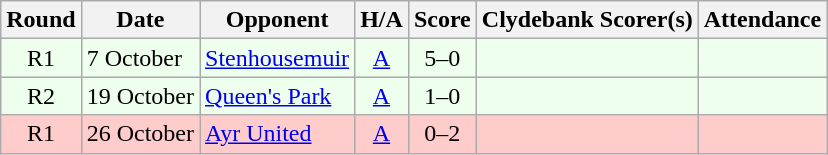<table class="wikitable" style="text-align:center">
<tr>
<th>Round</th>
<th>Date</th>
<th>Opponent</th>
<th>H/A</th>
<th>Score</th>
<th>Clydebank Scorer(s)</th>
<th>Attendance</th>
</tr>
<tr bgcolor=#EEFFEE>
<td>R1</td>
<td align=left>7 October</td>
<td align=left><a href='#'>Stenhousemuir</a></td>
<td><a href='#'>A</a></td>
<td>5–0</td>
<td align=left></td>
<td></td>
</tr>
<tr bgcolor=#EEFFEE>
<td>R2</td>
<td align=left>19 October</td>
<td align=left><a href='#'>Queen's Park</a></td>
<td><a href='#'>A</a></td>
<td>1–0</td>
<td align=left></td>
<td></td>
</tr>
<tr bgcolor=#FFCCCC>
<td>R1</td>
<td align=left>26 October</td>
<td align=left><a href='#'>Ayr United</a></td>
<td><a href='#'>A</a></td>
<td>0–2</td>
<td align=left></td>
<td></td>
</tr>
</table>
